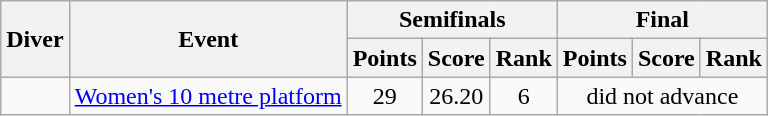<table class="wikitable sortable" style="text-align:center">
<tr>
<th rowspan=2>Diver</th>
<th rowspan=2>Event</th>
<th colspan=3>Semifinals</th>
<th colspan=3>Final</th>
</tr>
<tr>
<th>Points</th>
<th>Score</th>
<th>Rank</th>
<th>Points</th>
<th>Score</th>
<th>Rank</th>
</tr>
<tr>
<td align=left></td>
<td align=left><a href='#'>Women's 10 metre platform</a></td>
<td>29</td>
<td>26.20</td>
<td>6</td>
<td colspan=3>did not advance</td>
</tr>
</table>
